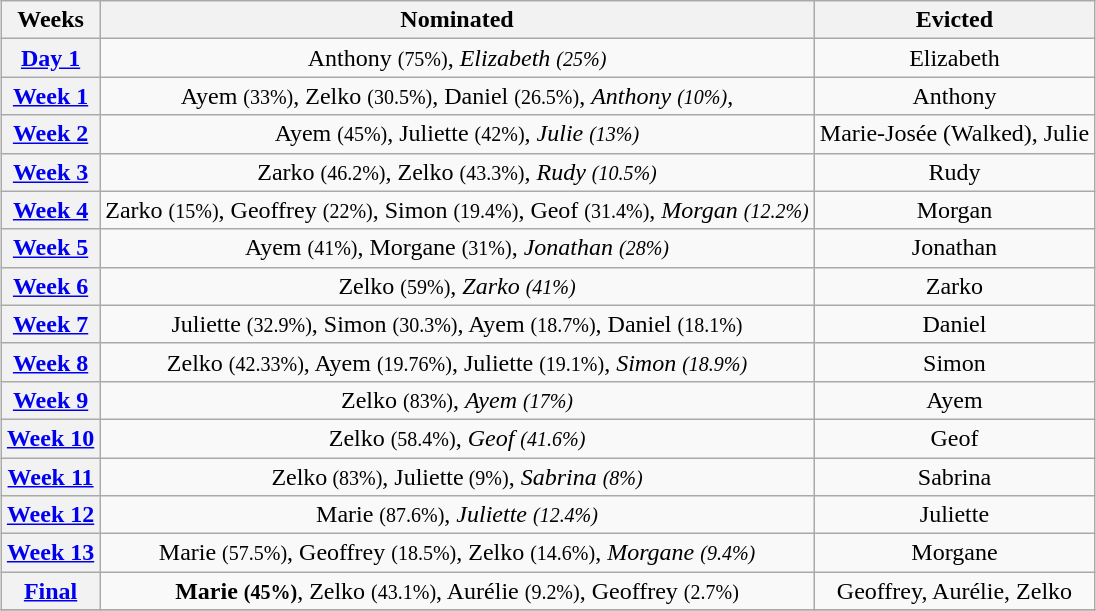<table class="wikitable" style="font-size:100%; text-align:center; margin-left: auto; margin-right: auto">
<tr>
<th>Weeks</th>
<th>Nominated</th>
<th>Evicted</th>
</tr>
<tr>
<th><a href='#'>Day 1</a></th>
<td>Anthony <small>(75%)</small>, <em>Elizabeth <small>(25%)</small></em></td>
<td>Elizabeth</td>
</tr>
<tr>
<th><a href='#'>Week 1</a></th>
<td>Ayem <small>(33%)</small>,  Zelko <small>(30.5%)</small>, Daniel <small>(26.5%)</small>, <em>Anthony <small>(10%)</small></em>,</td>
<td>Anthony</td>
</tr>
<tr>
<th><a href='#'>Week 2</a></th>
<td>Ayem <small>(45%)</small>, Juliette <small>(42%)</small>, <em>Julie <small>(13%)</small></em></td>
<td>Marie-Josée (Walked), Julie</td>
</tr>
<tr>
<th><a href='#'>Week 3</a></th>
<td>Zarko <small>(46.2%)</small>, Zelko <small>(43.3%)</small>, <em>Rudy <small>(10.5%)</small></em></td>
<td>Rudy</td>
</tr>
<tr>
<th><a href='#'>Week 4</a></th>
<td>Zarko <small>(15%)</small>, Geoffrey <small>(22%)</small>,  Simon <small>(19.4%)</small>, Geof <small>(31.4%)</small>, <em>Morgan <small>(12.2%)</small></em></td>
<td>Morgan</td>
</tr>
<tr>
<th><a href='#'>Week 5</a></th>
<td>Ayem <small>(41%)</small>, Morgane <small>(31%)</small>, <em>Jonathan <small>(28%)</small></em></td>
<td>Jonathan</td>
</tr>
<tr>
<th><a href='#'>Week 6</a></th>
<td>Zelko <small>(59%)</small>, <em>Zarko <small>(41%)</small></em></td>
<td>Zarko</td>
</tr>
<tr>
<th><a href='#'>Week 7</a></th>
<td>Juliette <small>(32.9%)</small>, Simon <small>(30.3%)</small>, Ayem <small>(18.7%)</small>, Daniel <small>(18.1%)</small></td>
<td>Daniel</td>
</tr>
<tr>
<th><a href='#'>Week 8</a></th>
<td>Zelko <small>(42.33%)</small>, Ayem <small>(19.76%)</small>, Juliette <small>(19.1%)</small>, <em>Simon <small>(18.9%)</small></em></td>
<td>Simon</td>
</tr>
<tr>
<th><a href='#'>Week 9</a></th>
<td>Zelko <small>(83%)</small>, <em>Ayem <small>(17%)</small></em></td>
<td>Ayem</td>
</tr>
<tr>
<th><a href='#'>Week 10</a></th>
<td>Zelko <small>(58.4%)</small>, <em>Geof <small>(41.6%)</small></em></td>
<td>Geof</td>
</tr>
<tr>
<th><a href='#'>Week 11</a></th>
<td>Zelko<small> (83%)</small>, Juliette<small> (9%)</small>, <em>Sabrina <small> (8%)</small></em></td>
<td>Sabrina</td>
</tr>
<tr>
<th><a href='#'>Week 12</a></th>
<td>Marie <small>(87.6%)</small>, <em>Juliette <small>(12.4%)</small></em></td>
<td>Juliette</td>
</tr>
<tr>
<th><a href='#'>Week 13</a></th>
<td>Marie <small>(57.5%)</small>, Geoffrey <small>(18.5%)</small>, Zelko <small>(14.6%)</small>, <em>Morgane <small>(9.4%)</small></em></td>
<td>Morgane</td>
</tr>
<tr>
<th><a href='#'>Final</a></th>
<td><strong>Marie <small>(45%)</small></strong>, Zelko <small>(43.1%)</small>, Aurélie <small>(9.2%)</small>, Geoffrey <small>(2.7%)</small></td>
<td>Geoffrey, Aurélie, Zelko</td>
</tr>
<tr>
</tr>
</table>
